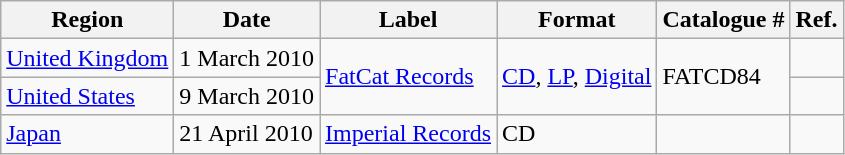<table class="wikitable">
<tr>
<th>Region</th>
<th>Date</th>
<th>Label</th>
<th>Format</th>
<th>Catalogue #</th>
<th>Ref.</th>
</tr>
<tr>
<td><a href='#'>United Kingdom</a></td>
<td>1 March 2010</td>
<td rowspan="2"><a href='#'>FatCat Records</a></td>
<td rowspan="2"><a href='#'>CD</a>, <a href='#'>LP</a>, <a href='#'>Digital</a></td>
<td rowspan="2">FATCD84</td>
<td></td>
</tr>
<tr>
<td><a href='#'>United States</a></td>
<td>9 March 2010</td>
<td></td>
</tr>
<tr>
<td><a href='#'>Japan</a></td>
<td>21 April 2010</td>
<td><a href='#'>Imperial Records</a></td>
<td>CD</td>
<td></td>
<td></td>
</tr>
</table>
